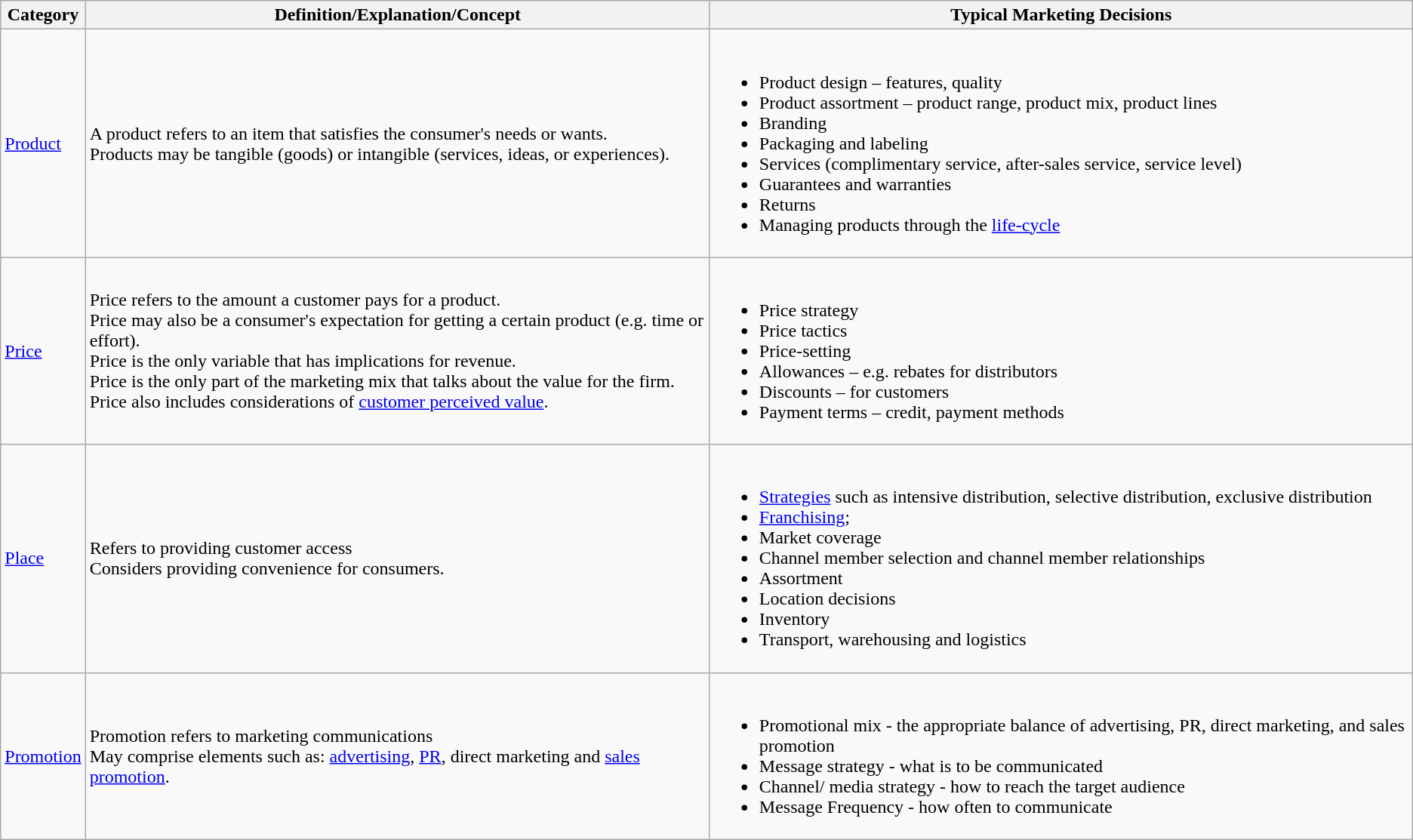<table class="wikitable">
<tr>
<th>Category</th>
<th>Definition/Explanation/Concept</th>
<th>Typical Marketing Decisions</th>
</tr>
<tr>
<td><a href='#'>Product</a></td>
<td>A product refers to an item that satisfies the consumer's needs or wants.<br>Products may be tangible (goods) or intangible (services, ideas, or experiences).</td>
<td><br><ul><li>Product design – features, quality</li><li>Product assortment – product range, product mix, product lines</li><li>Branding</li><li>Packaging and labeling</li><li>Services (complimentary service, after-sales service, service level)</li><li>Guarantees and warranties</li><li>Returns</li><li>Managing products through the <a href='#'>life-cycle</a></li></ul></td>
</tr>
<tr>
<td><a href='#'>Price</a></td>
<td>Price refers to the amount a customer pays for a product.<br>Price may also be a consumer's expectation for getting a certain product (e.g. time or effort).<br>Price is the only variable that has implications for revenue.<br>Price is the only part of the marketing mix that talks about the value for the firm.<br>Price also includes considerations of <a href='#'>customer perceived value</a>.</td>
<td><br><ul><li>Price strategy</li><li>Price tactics</li><li>Price-setting</li><li>Allowances – e.g. rebates for distributors</li><li>Discounts – for customers</li><li>Payment terms – credit, payment methods</li></ul></td>
</tr>
<tr>
<td><a href='#'>Place</a></td>
<td>Refers to providing customer access<br>Considers providing convenience for consumers.</td>
<td><br><ul><li><a href='#'>Strategies</a> such as intensive distribution, selective distribution, exclusive distribution</li><li><a href='#'>Franchising</a>;</li><li>Market coverage</li><li>Channel member selection and channel member relationships</li><li>Assortment</li><li>Location decisions</li><li>Inventory</li><li>Transport, warehousing and logistics</li></ul></td>
</tr>
<tr>
<td><a href='#'>Promotion</a></td>
<td>Promotion refers to marketing communications<br>May comprise elements such as: <a href='#'>advertising</a>, <a href='#'>PR</a>, direct marketing and <a href='#'>sales promotion</a>.</td>
<td><br><ul><li>Promotional mix - the appropriate balance of advertising, PR, direct marketing, and sales promotion</li><li>Message strategy - what is to be communicated</li><li>Channel/ media strategy - how to reach the target audience</li><li>Message Frequency - how often to communicate</li></ul></td>
</tr>
</table>
